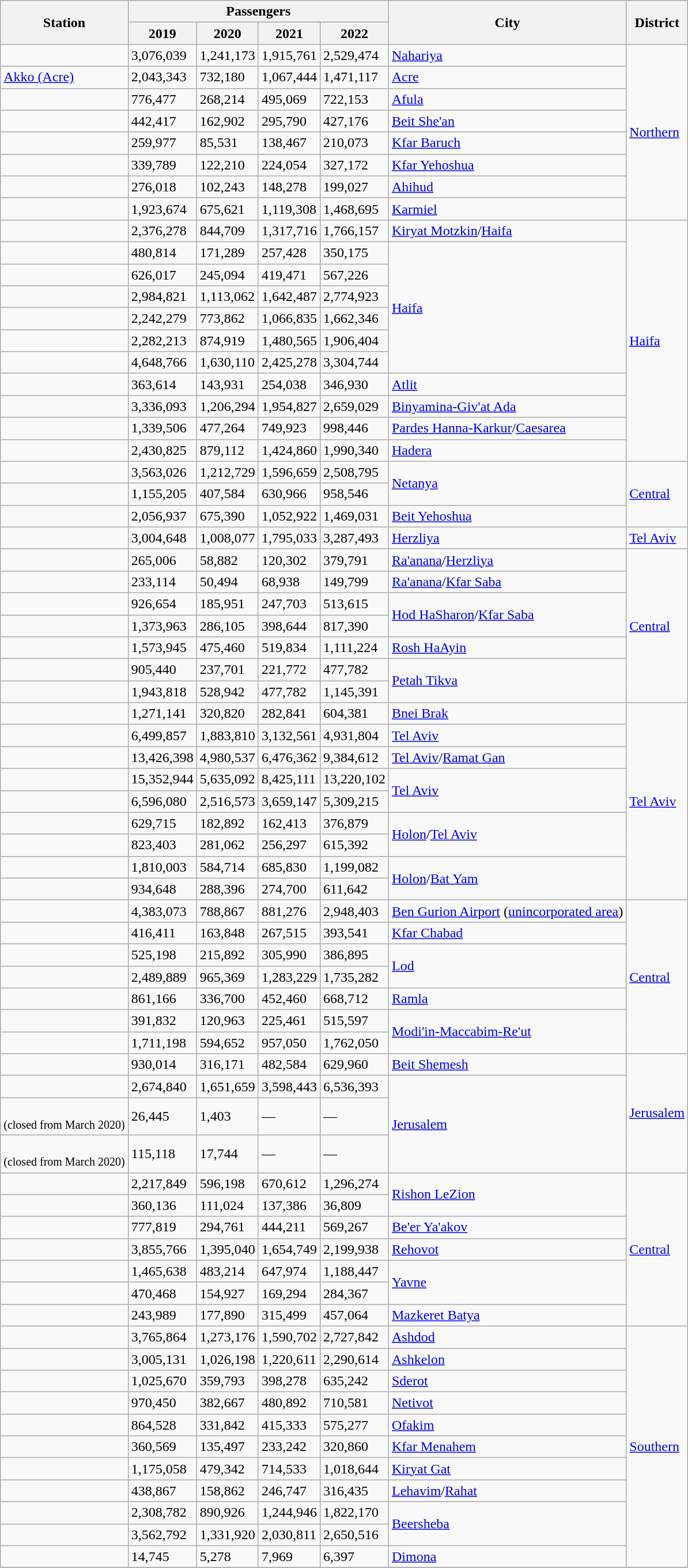<table class="wikitable sortable">
<tr>
<th rowspan="2">Station</th>
<th colspan="4">Passengers</th>
<th rowspan="2">City</th>
<th rowspan="2">District</th>
</tr>
<tr>
<th>2019</th>
<th>2020</th>
<th>2021</th>
<th>2022</th>
</tr>
<tr>
<td></td>
<td>3,076,039</td>
<td>1,241,173</td>
<td>1,915,761</td>
<td>2,529,474</td>
<td><a href='#'>Nahariya</a></td>
<td rowspan="8"><a href='#'>Northern</a></td>
</tr>
<tr>
<td><a href='#'>Akko (Acre)</a></td>
<td>2,043,343</td>
<td>732,180</td>
<td>1,067,444</td>
<td>1,471,117</td>
<td><a href='#'>Acre</a></td>
</tr>
<tr>
<td></td>
<td>776,477</td>
<td>268,214</td>
<td>495,069</td>
<td>722,153</td>
<td><a href='#'>Afula</a></td>
</tr>
<tr>
<td></td>
<td>442,417</td>
<td>162,902</td>
<td>295,790</td>
<td>427,176</td>
<td><a href='#'>Beit She'an</a></td>
</tr>
<tr>
<td></td>
<td>259,977</td>
<td>85,531</td>
<td>138,467</td>
<td>210,073</td>
<td><a href='#'>Kfar Baruch</a></td>
</tr>
<tr>
<td></td>
<td>339,789</td>
<td>122,210</td>
<td>224,054</td>
<td>327,172</td>
<td><a href='#'>Kfar Yehoshua</a></td>
</tr>
<tr>
<td></td>
<td>276,018</td>
<td>102,243</td>
<td>148,278</td>
<td>199,027</td>
<td><a href='#'>Ahihud</a></td>
</tr>
<tr>
<td></td>
<td>1,923,674</td>
<td>675,621</td>
<td>1,119,308</td>
<td>1,468,695</td>
<td><a href='#'>Karmiel</a></td>
</tr>
<tr>
<td></td>
<td>2,376,278</td>
<td>844,709</td>
<td>1,317,716</td>
<td>1,766,157</td>
<td><a href='#'>Kiryat Motzkin</a>/<wbr><a href='#'>Haifa</a></td>
<td rowspan="11"><a href='#'>Haifa</a></td>
</tr>
<tr>
<td></td>
<td>480,814</td>
<td>171,289</td>
<td>257,428</td>
<td>350,175</td>
<td rowspan="6"><a href='#'>Haifa</a></td>
</tr>
<tr>
<td></td>
<td>626,017</td>
<td>245,094</td>
<td>419,471</td>
<td>567,226</td>
</tr>
<tr>
<td></td>
<td>2,984,821</td>
<td>1,113,062</td>
<td>1,642,487</td>
<td>2,774,923</td>
</tr>
<tr>
<td></td>
<td>2,242,279</td>
<td>773,862</td>
<td>1,066,835</td>
<td>1,662,346</td>
</tr>
<tr>
<td></td>
<td>2,282,213</td>
<td>874,919</td>
<td>1,480,565</td>
<td>1,906,404</td>
</tr>
<tr>
<td></td>
<td>4,648,766</td>
<td>1,630,110</td>
<td>2,425,278</td>
<td>3,304,744</td>
</tr>
<tr>
<td></td>
<td>363,614</td>
<td>143,931</td>
<td>254,038</td>
<td>346,930</td>
<td><a href='#'>Atlit</a></td>
</tr>
<tr>
<td></td>
<td>3,336,093</td>
<td>1,206,294</td>
<td>1,954,827</td>
<td>2,659,029</td>
<td><a href='#'>Binyamina-Giv'at Ada</a></td>
</tr>
<tr>
<td></td>
<td>1,339,506</td>
<td>477,264</td>
<td>749,923</td>
<td>998,446</td>
<td><a href='#'>Pardes Hanna-Karkur</a>/<wbr><a href='#'>Caesarea</a></td>
</tr>
<tr>
<td></td>
<td>2,430,825</td>
<td>879,112</td>
<td>1,424,860</td>
<td>1,990,340</td>
<td><a href='#'>Hadera</a></td>
</tr>
<tr>
<td></td>
<td>3,563,026</td>
<td>1,212,729</td>
<td>1,596,659</td>
<td>2,508,795</td>
<td rowspan="2"><a href='#'>Netanya</a></td>
<td rowspan="3"><a href='#'>Central</a></td>
</tr>
<tr>
<td></td>
<td>1,155,205</td>
<td>407,584</td>
<td>630,966</td>
<td>958,546</td>
</tr>
<tr>
<td></td>
<td>2,056,937</td>
<td>675,390</td>
<td>1,052,922</td>
<td>1,469,031</td>
<td><a href='#'>Beit Yehoshua</a></td>
</tr>
<tr>
<td></td>
<td>3,004,648</td>
<td>1,008,077</td>
<td>1,795,033</td>
<td>3,287,493</td>
<td><a href='#'>Herzliya</a></td>
<td><a href='#'>Tel Aviv</a></td>
</tr>
<tr>
<td></td>
<td>265,006</td>
<td>58,882</td>
<td>120,302</td>
<td>379,791</td>
<td><a href='#'>Ra'anana</a>/<wbr><a href='#'>Herzliya</a></td>
<td rowspan="7"><a href='#'>Central</a></td>
</tr>
<tr>
<td></td>
<td>233,114</td>
<td>50,494</td>
<td>68,938</td>
<td>149,799</td>
<td><a href='#'>Ra'anana</a>/<wbr><a href='#'>Kfar Saba</a></td>
</tr>
<tr>
<td></td>
<td>926,654</td>
<td>185,951</td>
<td>247,703</td>
<td>513,615</td>
<td rowspan="2"><a href='#'>Hod HaSharon</a>/<wbr><a href='#'>Kfar Saba</a></td>
</tr>
<tr>
<td></td>
<td>1,373,963</td>
<td>286,105</td>
<td>398,644</td>
<td>817,390</td>
</tr>
<tr>
<td></td>
<td>1,573,945</td>
<td>475,460</td>
<td>519,834</td>
<td>1,111,224</td>
<td><a href='#'>Rosh HaAyin</a></td>
</tr>
<tr>
<td></td>
<td>905,440</td>
<td>237,701</td>
<td>221,772</td>
<td>477,782</td>
<td rowspan="2"><a href='#'>Petah Tikva</a></td>
</tr>
<tr>
<td></td>
<td>1,943,818</td>
<td>528,942</td>
<td>477,782</td>
<td>1,145,391</td>
</tr>
<tr>
<td></td>
<td>1,271,141</td>
<td>320,820</td>
<td>282,841</td>
<td>604,381</td>
<td><a href='#'>Bnei Brak</a></td>
<td rowspan="9"><a href='#'>Tel Aviv</a></td>
</tr>
<tr>
<td></td>
<td>6,499,857</td>
<td>1,883,810</td>
<td>3,132,561</td>
<td>4,931,804</td>
<td><a href='#'>Tel Aviv</a></td>
</tr>
<tr>
<td></td>
<td>13,426,398</td>
<td>4,980,537</td>
<td>6,476,362</td>
<td>9,384,612</td>
<td><a href='#'>Tel Aviv</a>/<wbr><a href='#'>Ramat Gan</a></td>
</tr>
<tr>
<td></td>
<td>15,352,944</td>
<td>5,635,092</td>
<td>8,425,111</td>
<td>13,220,102</td>
<td rowspan="2"><a href='#'>Tel Aviv</a></td>
</tr>
<tr>
<td></td>
<td>6,596,080</td>
<td>2,516,573</td>
<td>3,659,147</td>
<td>5,309,215</td>
</tr>
<tr>
<td></td>
<td>629,715</td>
<td>182,892</td>
<td>162,413</td>
<td>376,879</td>
<td rowspan="2"><a href='#'>Holon</a>/<wbr><a href='#'>Tel Aviv</a></td>
</tr>
<tr>
<td></td>
<td>823,403</td>
<td>281,062</td>
<td>256,297</td>
<td>615,392</td>
</tr>
<tr>
<td></td>
<td>1,810,003</td>
<td>584,714</td>
<td>685,830</td>
<td>1,199,082</td>
<td rowspan="2"><a href='#'>Holon</a>/<wbr><a href='#'>Bat Yam</a></td>
</tr>
<tr>
<td></td>
<td>934,648</td>
<td>288,396</td>
<td>274,700</td>
<td>611,642</td>
</tr>
<tr>
<td></td>
<td>4,383,073</td>
<td>788,867</td>
<td>881,276</td>
<td>2,948,403</td>
<td><a href='#'>Ben Gurion Airport</a> (<a href='#'>unincorporated area</a>)</td>
<td rowspan="7"><a href='#'>Central</a></td>
</tr>
<tr>
<td></td>
<td>416,411</td>
<td>163,848</td>
<td>267,515</td>
<td>393,541</td>
<td><a href='#'>Kfar Chabad</a></td>
</tr>
<tr>
<td></td>
<td>525,198</td>
<td>215,892</td>
<td>305,990</td>
<td>386,895</td>
<td rowspan="2"><a href='#'>Lod</a></td>
</tr>
<tr>
<td></td>
<td>2,489,889</td>
<td>965,369</td>
<td>1,283,229</td>
<td>1,735,282</td>
</tr>
<tr>
<td></td>
<td>861,166</td>
<td>336,700</td>
<td>452,460</td>
<td>668,712</td>
<td><a href='#'>Ramla</a></td>
</tr>
<tr>
<td></td>
<td>391,832</td>
<td>120,963</td>
<td>225,461</td>
<td>515,597</td>
<td rowspan="2"><a href='#'>Modi'in-Maccabim-Re'ut</a></td>
</tr>
<tr>
<td></td>
<td>1,711,198</td>
<td>594,652</td>
<td>957,050</td>
<td>1,762,050</td>
</tr>
<tr>
<td></td>
<td>930,014</td>
<td>316,171</td>
<td>482,584</td>
<td>629,960</td>
<td><a href='#'>Beit Shemesh</a></td>
<td rowspan="4"><a href='#'>Jerusalem</a></td>
</tr>
<tr>
<td></td>
<td>2,674,840</td>
<td>1,651,659</td>
<td>3,598,443</td>
<td>6,536,393</td>
<td rowspan="3"><a href='#'>Jerusalem</a></td>
</tr>
<tr>
<td><br><small>(closed from March 2020)</small></td>
<td>26,445</td>
<td>1,403</td>
<td>—</td>
<td>—</td>
</tr>
<tr>
<td><br><small>(closed from March 2020)</small></td>
<td>115,118</td>
<td>17,744</td>
<td>—</td>
<td>—</td>
</tr>
<tr>
<td></td>
<td>2,217,849</td>
<td>596,198</td>
<td>670,612</td>
<td>1,296,274</td>
<td rowspan="2"><a href='#'>Rishon LeZion</a></td>
<td rowspan="7"><a href='#'>Central</a></td>
</tr>
<tr>
<td></td>
<td>360,136</td>
<td>111,024</td>
<td>137,386</td>
<td>36,809</td>
</tr>
<tr>
<td></td>
<td>777,819</td>
<td>294,761</td>
<td>444,211</td>
<td>569,267</td>
<td><a href='#'>Be'er Ya'akov</a></td>
</tr>
<tr>
<td></td>
<td>3,855,766</td>
<td>1,395,040</td>
<td>1,654,749</td>
<td>2,199,938</td>
<td><a href='#'>Rehovot</a></td>
</tr>
<tr>
<td></td>
<td>1,465,638</td>
<td>483,214</td>
<td>647,974</td>
<td>1,188,447</td>
<td rowspan="2"><a href='#'>Yavne</a></td>
</tr>
<tr>
<td></td>
<td>470,468</td>
<td>154,927</td>
<td>169,294</td>
<td>284,367</td>
</tr>
<tr>
<td></td>
<td>243,989</td>
<td>177,890</td>
<td>315,499</td>
<td>457,064</td>
<td><a href='#'>Mazkeret Batya</a></td>
</tr>
<tr>
<td></td>
<td>3,765,864</td>
<td>1,273,176</td>
<td>1,590,702</td>
<td>2,727,842</td>
<td><a href='#'>Ashdod</a></td>
<td rowspan="11"><a href='#'>Southern</a></td>
</tr>
<tr>
<td></td>
<td>3,005,131</td>
<td>1,026,198</td>
<td>1,220,611</td>
<td>2,290,614</td>
<td><a href='#'>Ashkelon</a></td>
</tr>
<tr>
<td></td>
<td>1,025,670</td>
<td>359,793</td>
<td>398,278</td>
<td>635,242</td>
<td><a href='#'>Sderot</a></td>
</tr>
<tr>
<td></td>
<td>970,450</td>
<td>382,667</td>
<td>480,892</td>
<td>710,581</td>
<td><a href='#'>Netivot</a></td>
</tr>
<tr>
<td></td>
<td>864,528</td>
<td>331,842</td>
<td>415,333</td>
<td>575,277</td>
<td><a href='#'>Ofakim</a></td>
</tr>
<tr>
<td></td>
<td>360,569</td>
<td>135,497</td>
<td>233,242</td>
<td>320,860</td>
<td><a href='#'>Kfar Menahem</a></td>
</tr>
<tr>
<td></td>
<td>1,175,058</td>
<td>479,342</td>
<td>714,533</td>
<td>1,018,644</td>
<td><a href='#'>Kiryat Gat</a></td>
</tr>
<tr>
<td></td>
<td>438,867</td>
<td>158,862</td>
<td>246,747</td>
<td>316,435</td>
<td><a href='#'>Lehavim</a>/<wbr><a href='#'>Rahat</a></td>
</tr>
<tr>
<td></td>
<td>2,308,782</td>
<td>890,926</td>
<td>1,244,946</td>
<td>1,822,170</td>
<td rowspan="2"><a href='#'>Beersheba</a></td>
</tr>
<tr>
<td></td>
<td>3,562,792</td>
<td>1,331,920</td>
<td>2,030,811</td>
<td>2,650,516</td>
</tr>
<tr>
<td></td>
<td>14,745</td>
<td>5,278</td>
<td>7,969</td>
<td>6,397</td>
<td><a href='#'>Dimona</a></td>
</tr>
<tr>
</tr>
</table>
